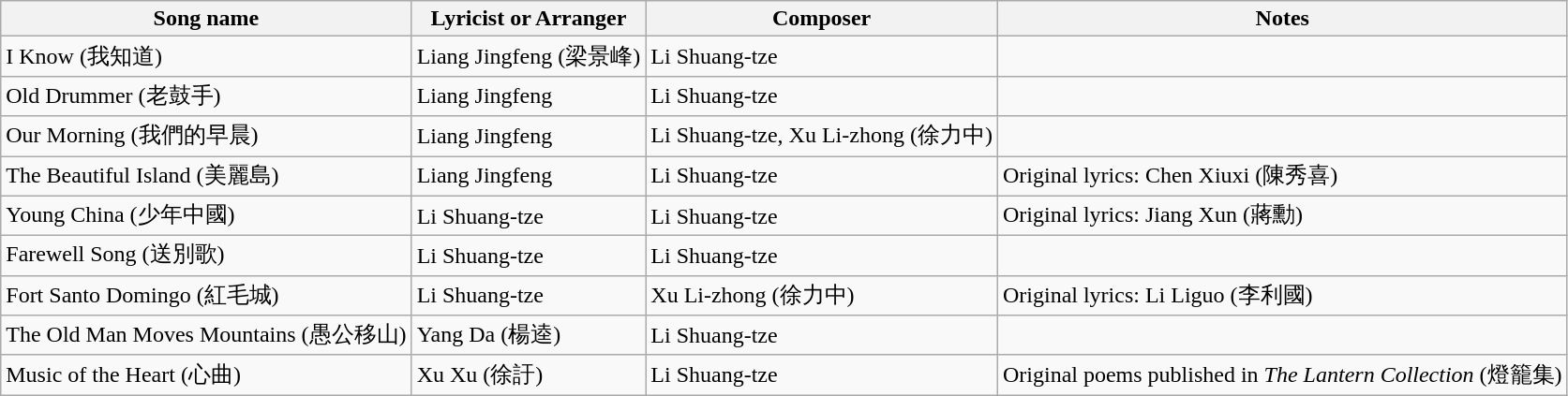<table class="wikitable">
<tr>
<th><strong>Song name</strong></th>
<th><strong>Lyricist or Arranger</strong></th>
<th><strong>Composer</strong></th>
<th><strong>Notes</strong></th>
</tr>
<tr>
<td>I Know (我知道)</td>
<td>Liang Jingfeng (梁景峰)</td>
<td>Li Shuang-tze</td>
<td></td>
</tr>
<tr>
<td>Old Drummer (老鼓手)</td>
<td>Liang Jingfeng</td>
<td>Li Shuang-tze</td>
<td></td>
</tr>
<tr>
<td>Our Morning (我們的早晨)</td>
<td>Liang Jingfeng</td>
<td>Li Shuang-tze, Xu Li-zhong (徐力中)</td>
<td></td>
</tr>
<tr>
<td>The Beautiful Island (美麗島)</td>
<td>Liang Jingfeng</td>
<td>Li Shuang-tze</td>
<td>Original lyrics: Chen Xiuxi (陳秀喜)</td>
</tr>
<tr>
<td>Young China (少年中國)</td>
<td>Li Shuang-tze</td>
<td>Li Shuang-tze</td>
<td>Original lyrics: Jiang Xun (蔣勳)</td>
</tr>
<tr>
<td>Farewell Song (送別歌)</td>
<td>Li Shuang-tze</td>
<td>Li Shuang-tze</td>
<td></td>
</tr>
<tr>
<td>Fort Santo Domingo (紅毛城)</td>
<td>Li Shuang-tze</td>
<td>Xu Li-zhong (徐力中)</td>
<td>Original lyrics: Li Liguo (李利國)</td>
</tr>
<tr>
<td>The Old Man Moves Mountains (愚公移山)</td>
<td>Yang Da (楊逵)</td>
<td>Li Shuang-tze</td>
<td></td>
</tr>
<tr>
<td>Music of the Heart (心曲)</td>
<td>Xu Xu (徐訏)</td>
<td>Li Shuang-tze</td>
<td>Original poems published in <em>The Lantern Collection</em> (燈籠集)</td>
</tr>
</table>
